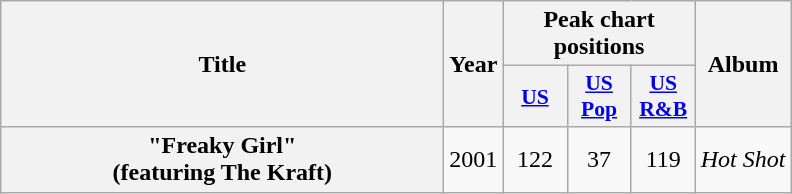<table class="wikitable plainrowheaders" style="text-align:center;">
<tr>
<th scope="col" rowspan="2" style="width:18em;">Title</th>
<th scope="col" rowspan="2">Year</th>
<th scope="col" colspan="3">Peak chart positions</th>
<th scope="col" rowspan="2">Album</th>
</tr>
<tr>
<th scope="col" style="width:2.5em;font-size:90%;"><a href='#'>US</a></th>
<th scope="col" style="width:2.5em;font-size:90%;"><a href='#'>US<br>Pop</a><br></th>
<th scope="col" style="width:2.5em;font-size:90%;"><a href='#'>US<br>R&B</a></th>
</tr>
<tr>
<th scope="row">"Freaky Girl"<br><span>(featuring The Kraft)</span></th>
<td>2001</td>
<td>122</td>
<td>37</td>
<td>119</td>
<td><em>Hot Shot</em></td>
</tr>
</table>
